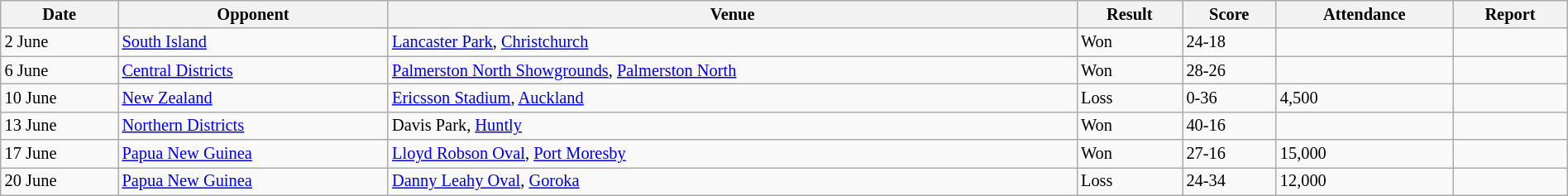<table class="wikitable" style="font-size:85%;" width="100%">
<tr>
<th>Date</th>
<th>Opponent</th>
<th>Venue</th>
<th>Result</th>
<th>Score</th>
<th>Attendance</th>
<th>Report</th>
</tr>
<tr>
<td>2 June</td>
<td><a href='#'>South Island</a></td>
<td><a href='#'>Lancaster Park</a>, <a href='#'>Christchurch</a></td>
<td>Won</td>
<td>24-18</td>
<td></td>
<td></td>
</tr>
<tr>
<td>6 June</td>
<td><a href='#'>Central Districts</a></td>
<td><a href='#'>Palmerston North Showgrounds</a>, <a href='#'>Palmerston North</a></td>
<td>Won</td>
<td>28-26</td>
<td></td>
<td></td>
</tr>
<tr>
<td>10 June</td>
<td><a href='#'>New Zealand</a></td>
<td><a href='#'>Ericsson Stadium</a>, <a href='#'>Auckland</a></td>
<td>Loss</td>
<td>0-36</td>
<td>4,500</td>
<td></td>
</tr>
<tr>
<td>13 June</td>
<td><a href='#'>Northern Districts</a></td>
<td>Davis Park, <a href='#'>Huntly</a></td>
<td>Won</td>
<td>40-16</td>
<td></td>
<td></td>
</tr>
<tr>
<td>17 June</td>
<td><a href='#'>Papua New Guinea</a></td>
<td><a href='#'>Lloyd Robson Oval</a>, <a href='#'>Port Moresby</a></td>
<td>Won</td>
<td>27-16</td>
<td>15,000</td>
<td></td>
</tr>
<tr>
<td>20 June</td>
<td><a href='#'>Papua New Guinea</a></td>
<td><a href='#'>Danny Leahy Oval</a>, <a href='#'>Goroka</a></td>
<td>Loss</td>
<td>24-34</td>
<td>12,000</td>
<td></td>
</tr>
</table>
